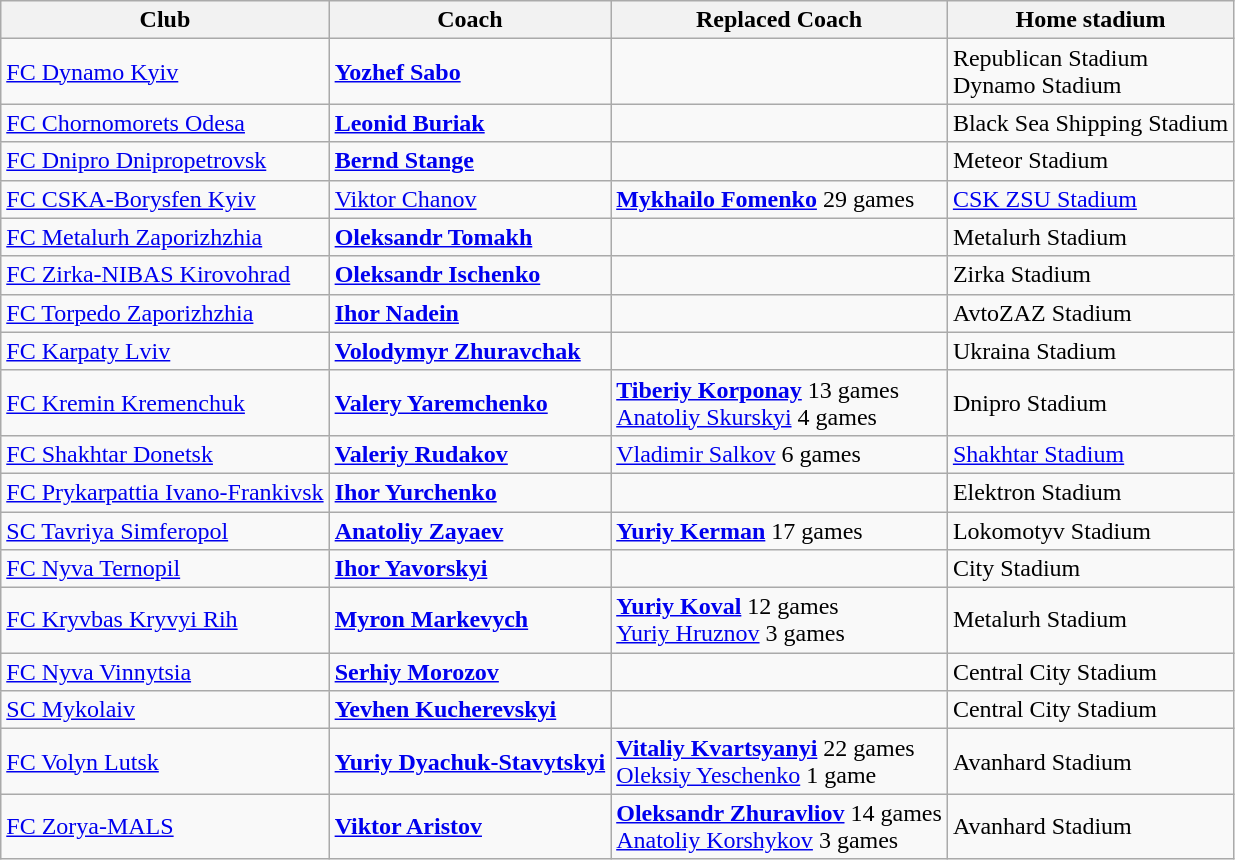<table class="wikitable">
<tr>
<th>Club</th>
<th>Coach</th>
<th>Replaced Coach</th>
<th>Home stadium</th>
</tr>
<tr>
<td><a href='#'>FC Dynamo Kyiv</a></td>
<td> <strong><a href='#'>Yozhef Sabo</a></strong></td>
<td></td>
<td>Republican Stadium<br>Dynamo Stadium</td>
</tr>
<tr>
<td><a href='#'>FC Chornomorets Odesa</a></td>
<td> <strong><a href='#'>Leonid Buriak</a></strong></td>
<td></td>
<td>Black Sea Shipping Stadium</td>
</tr>
<tr>
<td><a href='#'>FC Dnipro Dnipropetrovsk</a></td>
<td> <strong><a href='#'>Bernd Stange</a></strong></td>
<td></td>
<td>Meteor Stadium</td>
</tr>
<tr>
<td><a href='#'>FC CSKA-Borysfen Kyiv</a></td>
<td> <a href='#'>Viktor Chanov</a></td>
<td> <strong><a href='#'>Mykhailo Fomenko</a></strong> 29 games</td>
<td><a href='#'>CSK ZSU Stadium</a></td>
</tr>
<tr>
<td><a href='#'>FC Metalurh Zaporizhzhia</a></td>
<td> <strong><a href='#'>Oleksandr Tomakh</a></strong></td>
<td></td>
<td>Metalurh Stadium</td>
</tr>
<tr>
<td><a href='#'>FC Zirka-NIBAS Kirovohrad</a></td>
<td> <strong><a href='#'>Oleksandr Ischenko</a></strong></td>
<td></td>
<td>Zirka Stadium</td>
</tr>
<tr>
<td><a href='#'>FC Torpedo Zaporizhzhia</a></td>
<td> <strong><a href='#'>Ihor Nadein</a></strong></td>
<td></td>
<td>AvtoZAZ Stadium</td>
</tr>
<tr>
<td><a href='#'>FC Karpaty Lviv</a></td>
<td> <strong><a href='#'>Volodymyr Zhuravchak</a></strong></td>
<td></td>
<td>Ukraina Stadium</td>
</tr>
<tr>
<td><a href='#'>FC Kremin Kremenchuk</a></td>
<td> <strong><a href='#'>Valery Yaremchenko</a></strong></td>
<td> <strong><a href='#'>Tiberiy Korponay</a></strong> 13 games<br> <a href='#'>Anatoliy Skurskyi</a> 4 games</td>
<td>Dnipro Stadium</td>
</tr>
<tr>
<td><a href='#'>FC Shakhtar Donetsk</a></td>
<td> <strong><a href='#'>Valeriy Rudakov</a></strong></td>
<td> <a href='#'>Vladimir Salkov</a> 6 games</td>
<td><a href='#'>Shakhtar Stadium</a></td>
</tr>
<tr>
<td><a href='#'>FC Prykarpattia Ivano-Frankivsk</a></td>
<td> <strong><a href='#'>Ihor Yurchenko</a></strong></td>
<td></td>
<td>Elektron Stadium</td>
</tr>
<tr>
<td><a href='#'>SC Tavriya Simferopol</a></td>
<td> <strong><a href='#'>Anatoliy Zayaev</a></strong></td>
<td> <strong><a href='#'>Yuriy Kerman</a></strong> 17 games</td>
<td>Lokomotyv Stadium</td>
</tr>
<tr>
<td><a href='#'>FC Nyva Ternopil</a></td>
<td> <strong><a href='#'>Ihor Yavorskyi</a></strong></td>
<td></td>
<td>City Stadium</td>
</tr>
<tr>
<td><a href='#'>FC Kryvbas Kryvyi Rih</a></td>
<td> <strong><a href='#'>Myron Markevych</a></strong></td>
<td> <strong><a href='#'>Yuriy Koval</a></strong> 12 games<br> <a href='#'>Yuriy Hruznov</a> 3 games</td>
<td>Metalurh Stadium</td>
</tr>
<tr>
<td><a href='#'>FC Nyva Vinnytsia</a></td>
<td> <strong><a href='#'>Serhiy Morozov</a></strong></td>
<td></td>
<td>Central City Stadium</td>
</tr>
<tr>
<td><a href='#'>SC Mykolaiv</a></td>
<td> <strong><a href='#'>Yevhen Kucherevskyi</a></strong></td>
<td></td>
<td>Central City Stadium</td>
</tr>
<tr>
<td><a href='#'>FC Volyn Lutsk</a></td>
<td> <strong><a href='#'>Yuriy Dyachuk-Stavytskyi</a></strong></td>
<td> <strong><a href='#'>Vitaliy Kvartsyanyi</a></strong> 22 games<br> <a href='#'>Oleksiy Yeschenko</a> 1 game</td>
<td>Avanhard Stadium</td>
</tr>
<tr>
<td><a href='#'>FC Zorya-MALS</a></td>
<td> <strong><a href='#'>Viktor Aristov</a></strong></td>
<td> <strong><a href='#'>Oleksandr Zhuravliov</a></strong> 14 games<br> <a href='#'>Anatoliy Korshykov</a> 3 games</td>
<td>Avanhard Stadium</td>
</tr>
</table>
